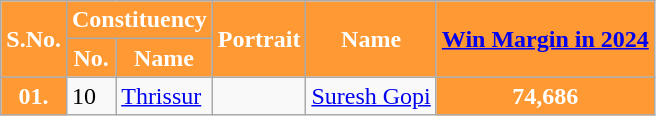<table class="wikitable sortable">
<tr>
<th style="background-color:#FF9933; color:white" rowspan=2>S.No.</th>
<th style="background-color:#FF9933; color:white" colspan=2>Constituency</th>
<th style="background-color:#FF9933; color:white" rowspan=2>Portrait</th>
<th style="background-color:#FF9933; color:white" rowspan=2>Name</th>
<th style="background-color:#FF9933; color:white" rowspan=2><a href='#'>Win Margin in 2024</a></th>
</tr>
<tr>
<th style="background-color:#FF9933; color:white">No.</th>
<th style="background-color:#FF9933; color:white">Name</th>
</tr>
<tr>
<th style="background-color:#FF9933; color:white">01.</th>
<td>10</td>
<td><a href='#'>Thrissur</a></td>
<td></td>
<td><a href='#'>Suresh Gopi</a></td>
<td align=center style="background-color:#FF9933; color:white"><strong>74,686</strong></td>
</tr>
</table>
